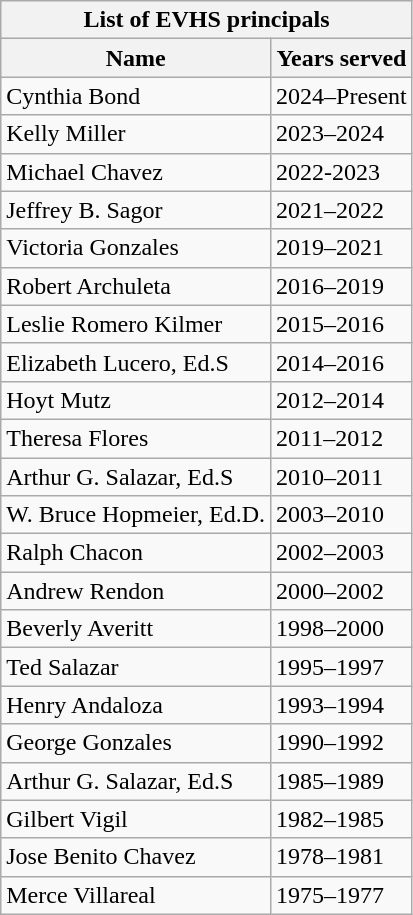<table class="wikitable collapsible collapsed">
<tr>
<th colspan = "2">List of EVHS principals</th>
</tr>
<tr>
<th>Name</th>
<th>Years served</th>
</tr>
<tr>
<td>Cynthia Bond</td>
<td>2024–Present</td>
</tr>
<tr>
<td>Kelly Miller</td>
<td>2023–2024</td>
</tr>
<tr>
<td>Michael Chavez</td>
<td>2022-2023</td>
</tr>
<tr>
<td>Jeffrey B. Sagor</td>
<td>2021–2022</td>
</tr>
<tr>
<td>Victoria Gonzales</td>
<td>2019–2021</td>
</tr>
<tr>
<td>Robert Archuleta</td>
<td>2016–2019</td>
</tr>
<tr>
<td>Leslie Romero Kilmer</td>
<td>2015–2016</td>
</tr>
<tr>
<td>Elizabeth Lucero, Ed.S</td>
<td>2014–2016</td>
</tr>
<tr>
<td>Hoyt Mutz</td>
<td>2012–2014</td>
</tr>
<tr>
<td>Theresa Flores</td>
<td>2011–2012</td>
</tr>
<tr>
<td>Arthur G. Salazar, Ed.S</td>
<td>2010–2011</td>
</tr>
<tr>
<td>W. Bruce Hopmeier, Ed.D.</td>
<td>2003–2010</td>
</tr>
<tr>
<td>Ralph Chacon</td>
<td>2002–2003</td>
</tr>
<tr>
<td>Andrew Rendon</td>
<td>2000–2002</td>
</tr>
<tr>
<td>Beverly Averitt</td>
<td>1998–2000</td>
</tr>
<tr>
<td>Ted Salazar</td>
<td>1995–1997</td>
</tr>
<tr>
<td>Henry Andaloza</td>
<td>1993–1994</td>
</tr>
<tr>
<td>George Gonzales</td>
<td>1990–1992</td>
</tr>
<tr>
<td>Arthur G. Salazar, Ed.S</td>
<td>1985–1989</td>
</tr>
<tr>
<td>Gilbert Vigil</td>
<td>1982–1985</td>
</tr>
<tr>
<td>Jose Benito Chavez</td>
<td>1978–1981</td>
</tr>
<tr>
<td>Merce Villareal</td>
<td>1975–1977</td>
</tr>
</table>
